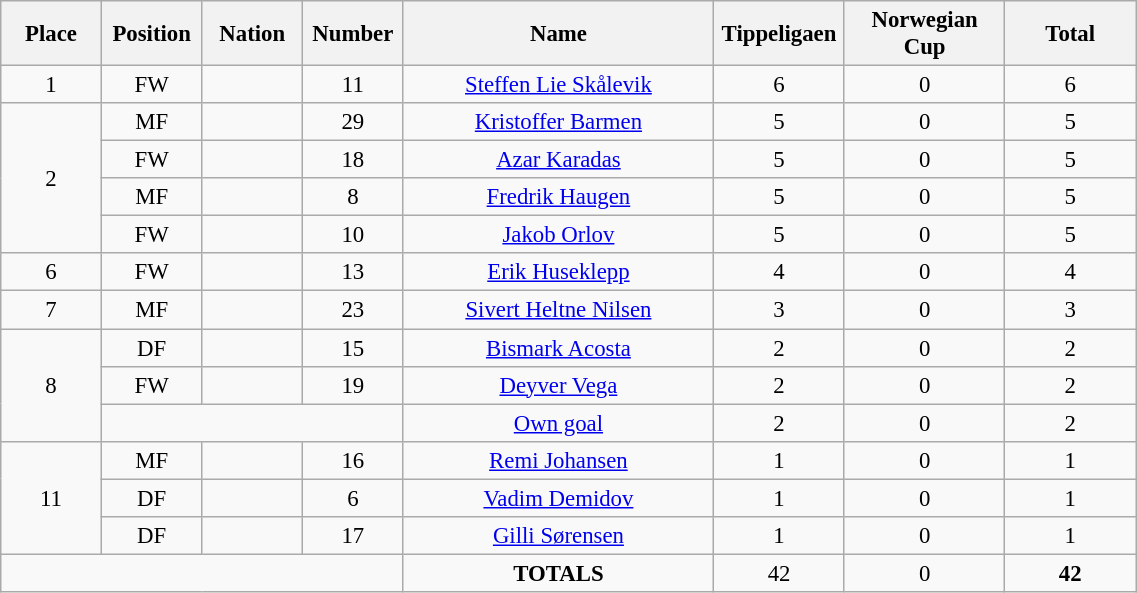<table class="wikitable" style="font-size: 95%; text-align: center;">
<tr>
<th width=60>Place</th>
<th width=60>Position</th>
<th width=60>Nation</th>
<th width=60>Number</th>
<th width=200>Name</th>
<th width=80>Tippeligaen</th>
<th width=100>Norwegian Cup</th>
<th width=80><strong>Total</strong></th>
</tr>
<tr>
<td>1</td>
<td>FW</td>
<td></td>
<td>11</td>
<td><a href='#'>Steffen Lie Skålevik</a></td>
<td>6</td>
<td>0</td>
<td>6</td>
</tr>
<tr>
<td rowspan="4">2</td>
<td>MF</td>
<td></td>
<td>29</td>
<td><a href='#'>Kristoffer Barmen</a></td>
<td>5</td>
<td>0</td>
<td>5</td>
</tr>
<tr>
<td>FW</td>
<td></td>
<td>18</td>
<td><a href='#'>Azar Karadas</a></td>
<td>5</td>
<td>0</td>
<td>5</td>
</tr>
<tr>
<td>MF</td>
<td></td>
<td>8</td>
<td><a href='#'>Fredrik Haugen</a></td>
<td>5</td>
<td>0</td>
<td>5</td>
</tr>
<tr>
<td>FW</td>
<td></td>
<td>10</td>
<td><a href='#'>Jakob Orlov</a></td>
<td>5</td>
<td>0</td>
<td>5</td>
</tr>
<tr>
<td>6</td>
<td>FW</td>
<td></td>
<td>13</td>
<td><a href='#'>Erik Huseklepp</a></td>
<td>4</td>
<td>0</td>
<td>4</td>
</tr>
<tr>
<td>7</td>
<td>MF</td>
<td></td>
<td>23</td>
<td><a href='#'>Sivert Heltne Nilsen</a></td>
<td>3</td>
<td>0</td>
<td>3</td>
</tr>
<tr>
<td rowspan="3">8</td>
<td>DF</td>
<td></td>
<td>15</td>
<td><a href='#'>Bismark Acosta</a></td>
<td>2</td>
<td>0</td>
<td>2</td>
</tr>
<tr>
<td>FW</td>
<td></td>
<td>19</td>
<td><a href='#'>Deyver Vega</a></td>
<td>2</td>
<td>0</td>
<td>2</td>
</tr>
<tr>
<td colspan="3"></td>
<td><a href='#'>Own goal</a></td>
<td>2</td>
<td>0</td>
<td>2</td>
</tr>
<tr>
<td rowspan="3">11</td>
<td>MF</td>
<td></td>
<td>16</td>
<td><a href='#'>Remi Johansen</a></td>
<td>1</td>
<td>0</td>
<td>1</td>
</tr>
<tr>
<td>DF</td>
<td></td>
<td>6</td>
<td><a href='#'>Vadim Demidov</a></td>
<td>1</td>
<td>0</td>
<td>1</td>
</tr>
<tr>
<td>DF</td>
<td></td>
<td>17</td>
<td><a href='#'>Gilli Sørensen</a></td>
<td>1</td>
<td>0</td>
<td>1</td>
</tr>
<tr>
<td colspan="4"></td>
<td><strong>TOTALS</strong></td>
<td>42</td>
<td>0</td>
<td><strong>42</strong></td>
</tr>
</table>
